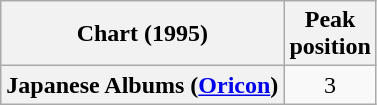<table class="wikitable plainrowheaders" style="text-align:center">
<tr>
<th scope="col">Chart (1995)</th>
<th scope="col">Peak<br>position</th>
</tr>
<tr>
<th scope="row">Japanese Albums (<a href='#'>Oricon</a>)</th>
<td>3</td>
</tr>
</table>
